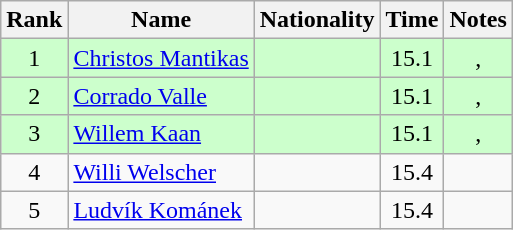<table class="wikitable sortable" style="text-align:center">
<tr>
<th>Rank</th>
<th>Name</th>
<th>Nationality</th>
<th>Time</th>
<th>Notes</th>
</tr>
<tr bgcolor=ccffcc>
<td>1</td>
<td align=left><a href='#'>Christos Mantikas</a></td>
<td align=left></td>
<td>15.1</td>
<td>, </td>
</tr>
<tr bgcolor=ccffcc>
<td>2</td>
<td align=left><a href='#'>Corrado Valle</a></td>
<td align=left></td>
<td>15.1</td>
<td>, </td>
</tr>
<tr bgcolor=ccffcc>
<td>3</td>
<td align=left><a href='#'>Willem Kaan</a></td>
<td align=left></td>
<td>15.1</td>
<td>, </td>
</tr>
<tr>
<td>4</td>
<td align=left><a href='#'>Willi Welscher</a></td>
<td align=left></td>
<td>15.4</td>
<td></td>
</tr>
<tr>
<td>5</td>
<td align=left><a href='#'>Ludvík Kománek</a></td>
<td align=left></td>
<td>15.4</td>
<td></td>
</tr>
</table>
